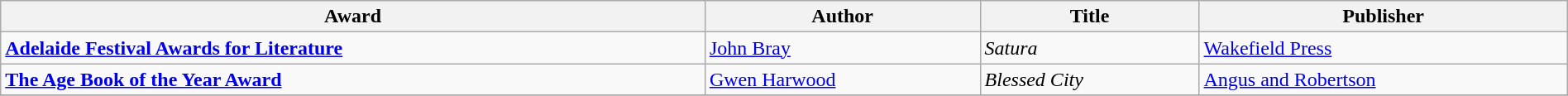<table class="wikitable" width=100%>
<tr>
<th>Award</th>
<th>Author</th>
<th>Title</th>
<th>Publisher</th>
</tr>
<tr>
<td><strong><a href='#'>Adelaide Festival Awards for Literature</a></strong></td>
<td><a href='#'>John Bray</a></td>
<td><em>Satura</em></td>
<td><a href='#'>Wakefield Press</a></td>
</tr>
<tr>
<td><strong><a href='#'>The Age Book of the Year Award</a></strong></td>
<td><a href='#'>Gwen Harwood</a></td>
<td><em>Blessed City</em></td>
<td><a href='#'>Angus and Robertson</a></td>
</tr>
<tr>
</tr>
</table>
